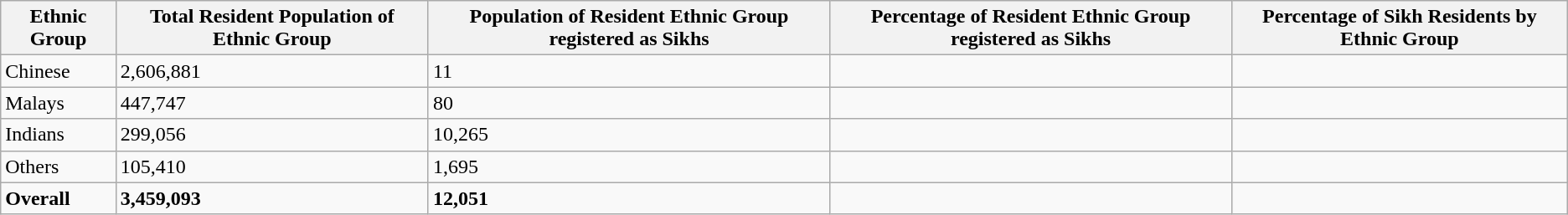<table class="wikitable">
<tr>
<th>Ethnic Group</th>
<th>Total Resident Population of Ethnic Group</th>
<th>Population of Resident Ethnic Group registered as Sikhs</th>
<th>Percentage of Resident Ethnic Group registered as Sikhs</th>
<th>Percentage of Sikh Residents by Ethnic Group</th>
</tr>
<tr>
<td>Chinese</td>
<td>2,606,881</td>
<td>11</td>
<td></td>
<td></td>
</tr>
<tr>
<td>Malays</td>
<td>447,747</td>
<td>80</td>
<td></td>
<td></td>
</tr>
<tr>
<td>Indians</td>
<td>299,056</td>
<td>10,265</td>
<td></td>
<td></td>
</tr>
<tr>
<td>Others</td>
<td>105,410</td>
<td>1,695</td>
<td></td>
<td></td>
</tr>
<tr>
<td><strong>Overall</strong></td>
<td><strong>3,459,093</strong></td>
<td><strong>12,051</strong></td>
<td></td>
<td></td>
</tr>
</table>
